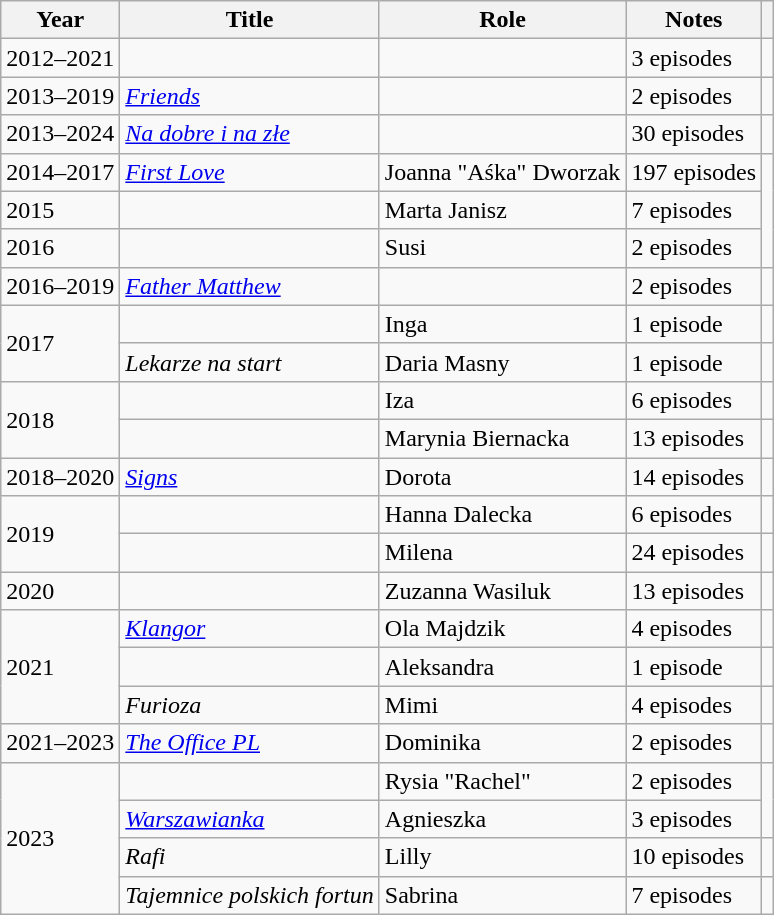<table class="wikitable sortable">
<tr>
<th>Year</th>
<th>Title</th>
<th>Role</th>
<th class="unsortable">Notes</th>
<th class="unsortable"></th>
</tr>
<tr>
<td>2012–2021</td>
<td><em></em></td>
<td></td>
<td>3 episodes</td>
<td></td>
</tr>
<tr>
<td>2013–2019</td>
<td><em><a href='#'>Friends</a></em></td>
<td></td>
<td>2 episodes</td>
<td></td>
</tr>
<tr>
<td>2013–2024</td>
<td><em><a href='#'>Na dobre i na złe</a></em></td>
<td></td>
<td>30 episodes</td>
<td></td>
</tr>
<tr>
<td>2014–2017</td>
<td><em><a href='#'>First Love</a></em></td>
<td>Joanna "Aśka" Dworzak</td>
<td>197 episodes</td>
<td rowspan="3"></td>
</tr>
<tr>
<td>2015</td>
<td><em></em></td>
<td>Marta Janisz</td>
<td>7 episodes</td>
</tr>
<tr>
<td>2016</td>
<td><em></em></td>
<td>Susi</td>
<td>2 episodes</td>
</tr>
<tr>
<td>2016–2019</td>
<td><em><a href='#'>Father Matthew</a></em></td>
<td></td>
<td>2 episodes</td>
<td></td>
</tr>
<tr>
<td rowspan="2">2017</td>
<td><em></em></td>
<td>Inga</td>
<td>1 episode</td>
<td></td>
</tr>
<tr>
<td><em>Lekarze na start</em></td>
<td>Daria Masny</td>
<td>1 episode</td>
<td></td>
</tr>
<tr>
<td rowspan="2">2018</td>
<td><em></em></td>
<td>Iza</td>
<td>6 episodes</td>
<td></td>
</tr>
<tr>
<td><em></em></td>
<td>Marynia Biernacka</td>
<td>13 episodes</td>
<td></td>
</tr>
<tr>
<td>2018–2020</td>
<td><em><a href='#'>Signs</a></em></td>
<td>Dorota</td>
<td>14 episodes</td>
<td></td>
</tr>
<tr>
<td rowspan="2">2019</td>
<td><em></em></td>
<td>Hanna Dalecka</td>
<td>6 episodes</td>
<td></td>
</tr>
<tr>
<td><em></em></td>
<td>Milena</td>
<td>24 episodes</td>
<td></td>
</tr>
<tr>
<td>2020</td>
<td><em></em></td>
<td>Zuzanna Wasiluk</td>
<td>13 episodes</td>
<td></td>
</tr>
<tr>
<td rowspan="3">2021</td>
<td><em><a href='#'>Klangor</a></em></td>
<td>Ola Majdzik</td>
<td>4 episodes</td>
<td></td>
</tr>
<tr>
<td><em></em></td>
<td>Aleksandra</td>
<td>1 episode</td>
<td></td>
</tr>
<tr>
<td><em>Furioza</em></td>
<td>Mimi</td>
<td>4 episodes</td>
<td></td>
</tr>
<tr>
<td>2021–2023</td>
<td><em><a href='#'>The Office PL</a></em></td>
<td>Dominika</td>
<td>2 episodes</td>
<td></td>
</tr>
<tr>
<td rowspan="4">2023</td>
<td><em></em></td>
<td>Rysia "Rachel"</td>
<td>2 episodes</td>
<td rowspan="2"></td>
</tr>
<tr>
<td><em><a href='#'>Warszawianka</a></em></td>
<td>Agnieszka</td>
<td>3 episodes</td>
</tr>
<tr>
<td><em>Rafi</em></td>
<td>Lilly</td>
<td>10 episodes</td>
<td></td>
</tr>
<tr>
<td><em>Tajemnice polskich fortun</em></td>
<td>Sabrina</td>
<td>7 episodes</td>
<td></td>
</tr>
</table>
